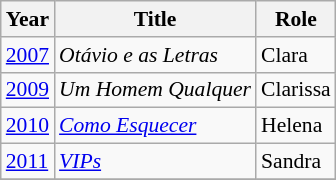<table class="wikitable" style="font-size: 90%;">
<tr>
<th>Year</th>
<th>Title</th>
<th>Role</th>
</tr>
<tr>
<td><a href='#'>2007</a></td>
<td><em>Otávio e as Letras</em></td>
<td>Clara</td>
</tr>
<tr>
<td><a href='#'>2009</a></td>
<td><em>Um Homem Qualquer</em></td>
<td>Clarissa</td>
</tr>
<tr>
<td><a href='#'>2010</a></td>
<td><em><a href='#'>Como Esquecer</a></em></td>
<td>Helena</td>
</tr>
<tr>
<td><a href='#'>2011</a></td>
<td><em><a href='#'>VIPs</a></em></td>
<td>Sandra</td>
</tr>
<tr>
</tr>
</table>
